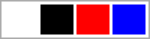<table style=" width: 100px; border: 1px solid #aaaaaa">
<tr>
<td style="background-color:white"> </td>
<td style="background-color:black"> </td>
<td style="background-color:red"> </td>
<td style="background-color:blue"> </td>
</tr>
</table>
